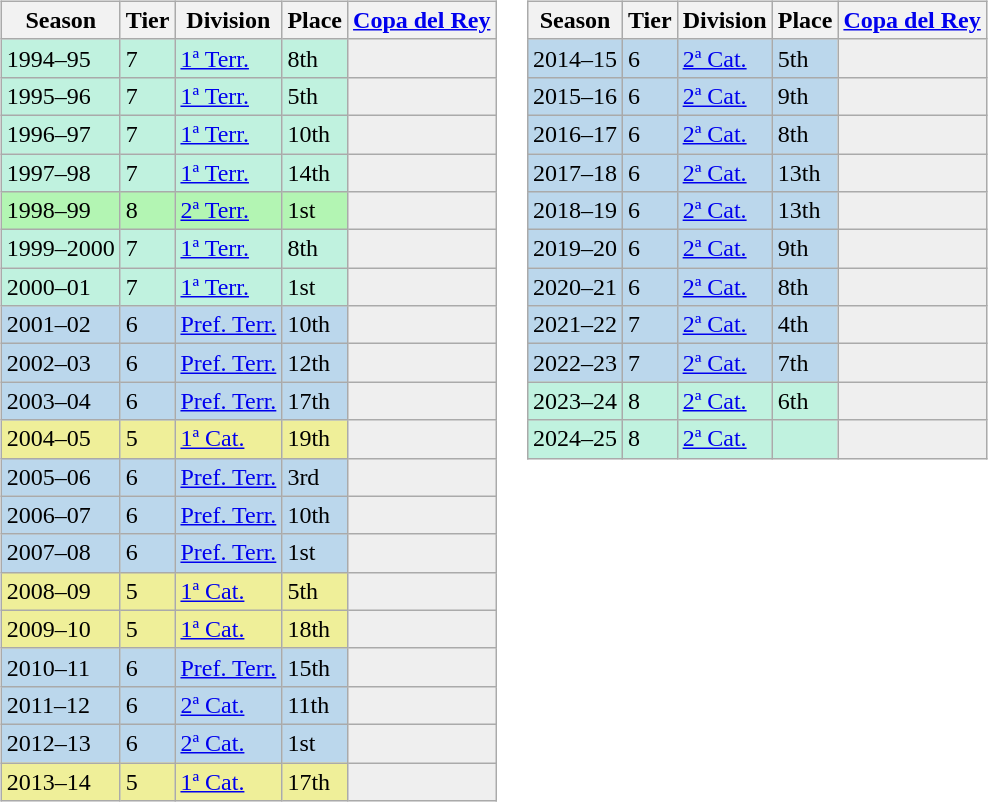<table>
<tr>
<td valign="top" width=0%><br><table class="wikitable">
<tr style="background:#f0f6fa;">
<th>Season</th>
<th>Tier</th>
<th>Division</th>
<th>Place</th>
<th><a href='#'>Copa del Rey</a></th>
</tr>
<tr>
<td style="background:#C0F2DF;">1994–95</td>
<td style="background:#C0F2DF;">7</td>
<td style="background:#C0F2DF;"><a href='#'>1ª Terr.</a></td>
<td style="background:#C0F2DF;">8th</td>
<th style="background:#efefef;"></th>
</tr>
<tr>
<td style="background:#C0F2DF;">1995–96</td>
<td style="background:#C0F2DF;">7</td>
<td style="background:#C0F2DF;"><a href='#'>1ª Terr.</a></td>
<td style="background:#C0F2DF;">5th</td>
<th style="background:#efefef;"></th>
</tr>
<tr>
<td style="background:#C0F2DF;">1996–97</td>
<td style="background:#C0F2DF;">7</td>
<td style="background:#C0F2DF;"><a href='#'>1ª Terr.</a></td>
<td style="background:#C0F2DF;">10th</td>
<th style="background:#efefef;"></th>
</tr>
<tr>
<td style="background:#C0F2DF;">1997–98</td>
<td style="background:#C0F2DF;">7</td>
<td style="background:#C0F2DF;"><a href='#'>1ª Terr.</a></td>
<td style="background:#C0F2DF;">14th</td>
<th style="background:#efefef;"></th>
</tr>
<tr>
<td style="background:#B3F5B3;">1998–99</td>
<td style="background:#B3F5B3;">8</td>
<td style="background:#B3F5B3;"><a href='#'>2ª Terr.</a></td>
<td style="background:#B3F5B3;">1st</td>
<th style="background:#efefef;"></th>
</tr>
<tr>
<td style="background:#C0F2DF;">1999–2000</td>
<td style="background:#C0F2DF;">7</td>
<td style="background:#C0F2DF;"><a href='#'>1ª Terr.</a></td>
<td style="background:#C0F2DF;">8th</td>
<th style="background:#efefef;"></th>
</tr>
<tr>
<td style="background:#C0F2DF;">2000–01</td>
<td style="background:#C0F2DF;">7</td>
<td style="background:#C0F2DF;"><a href='#'>1ª Terr.</a></td>
<td style="background:#C0F2DF;">1st</td>
<th style="background:#efefef;"></th>
</tr>
<tr>
<td style="background:#BBD7EC;">2001–02</td>
<td style="background:#BBD7EC;">6</td>
<td style="background:#BBD7EC;"><a href='#'>Pref. Terr.</a></td>
<td style="background:#BBD7EC;">10th</td>
<th style="background:#efefef;"></th>
</tr>
<tr>
<td style="background:#BBD7EC;">2002–03</td>
<td style="background:#BBD7EC;">6</td>
<td style="background:#BBD7EC;"><a href='#'>Pref. Terr.</a></td>
<td style="background:#BBD7EC;">12th</td>
<th style="background:#efefef;"></th>
</tr>
<tr>
<td style="background:#BBD7EC;">2003–04</td>
<td style="background:#BBD7EC;">6</td>
<td style="background:#BBD7EC;"><a href='#'>Pref. Terr.</a></td>
<td style="background:#BBD7EC;">17th</td>
<th style="background:#efefef;"></th>
</tr>
<tr>
<td style="background:#EFEF99;">2004–05</td>
<td style="background:#EFEF99;">5</td>
<td style="background:#EFEF99;"><a href='#'>1ª Cat.</a></td>
<td style="background:#EFEF99;">19th</td>
<th style="background:#efefef;"></th>
</tr>
<tr>
<td style="background:#BBD7EC;">2005–06</td>
<td style="background:#BBD7EC;">6</td>
<td style="background:#BBD7EC;"><a href='#'>Pref. Terr.</a></td>
<td style="background:#BBD7EC;">3rd</td>
<th style="background:#efefef;"></th>
</tr>
<tr>
<td style="background:#BBD7EC;">2006–07</td>
<td style="background:#BBD7EC;">6</td>
<td style="background:#BBD7EC;"><a href='#'>Pref. Terr.</a></td>
<td style="background:#BBD7EC;">10th</td>
<th style="background:#efefef;"></th>
</tr>
<tr>
<td style="background:#BBD7EC;">2007–08</td>
<td style="background:#BBD7EC;">6</td>
<td style="background:#BBD7EC;"><a href='#'>Pref. Terr.</a></td>
<td style="background:#BBD7EC;">1st</td>
<th style="background:#efefef;"></th>
</tr>
<tr>
<td style="background:#EFEF99;">2008–09</td>
<td style="background:#EFEF99;">5</td>
<td style="background:#EFEF99;"><a href='#'>1ª Cat.</a></td>
<td style="background:#EFEF99;">5th</td>
<th style="background:#efefef;"></th>
</tr>
<tr>
<td style="background:#EFEF99;">2009–10</td>
<td style="background:#EFEF99;">5</td>
<td style="background:#EFEF99;"><a href='#'>1ª Cat.</a></td>
<td style="background:#EFEF99;">18th</td>
<th style="background:#efefef;"></th>
</tr>
<tr>
<td style="background:#BBD7EC;">2010–11</td>
<td style="background:#BBD7EC;">6</td>
<td style="background:#BBD7EC;"><a href='#'>Pref. Terr.</a></td>
<td style="background:#BBD7EC;">15th</td>
<th style="background:#efefef;"></th>
</tr>
<tr>
<td style="background:#BBD7EC;">2011–12</td>
<td style="background:#BBD7EC;">6</td>
<td style="background:#BBD7EC;"><a href='#'>2ª Cat.</a></td>
<td style="background:#BBD7EC;">11th</td>
<th style="background:#efefef;"></th>
</tr>
<tr>
<td style="background:#BBD7EC;">2012–13</td>
<td style="background:#BBD7EC;">6</td>
<td style="background:#BBD7EC;"><a href='#'>2ª Cat.</a></td>
<td style="background:#BBD7EC;">1st</td>
<th style="background:#efefef;"></th>
</tr>
<tr>
<td style="background:#EFEF99;">2013–14</td>
<td style="background:#EFEF99;">5</td>
<td style="background:#EFEF99;"><a href='#'>1ª Cat.</a></td>
<td style="background:#EFEF99;">17th</td>
<th style="background:#efefef;"></th>
</tr>
</table>
</td>
<td valign="top" width=0%><br><table class="wikitable">
<tr style="background:#f0f6fa;">
<th>Season</th>
<th>Tier</th>
<th>Division</th>
<th>Place</th>
<th><a href='#'>Copa del Rey</a></th>
</tr>
<tr>
<td style="background:#BBD7EC;">2014–15</td>
<td style="background:#BBD7EC;">6</td>
<td style="background:#BBD7EC;"><a href='#'>2ª Cat.</a></td>
<td style="background:#BBD7EC;">5th</td>
<th style="background:#efefef;"></th>
</tr>
<tr>
<td style="background:#BBD7EC;">2015–16</td>
<td style="background:#BBD7EC;">6</td>
<td style="background:#BBD7EC;"><a href='#'>2ª Cat.</a></td>
<td style="background:#BBD7EC;">9th</td>
<th style="background:#efefef;"></th>
</tr>
<tr>
<td style="background:#BBD7EC;">2016–17</td>
<td style="background:#BBD7EC;">6</td>
<td style="background:#BBD7EC;"><a href='#'>2ª Cat.</a></td>
<td style="background:#BBD7EC;">8th</td>
<td style="background:#efefef;"></td>
</tr>
<tr>
<td style="background:#BBD7EC;">2017–18</td>
<td style="background:#BBD7EC;">6</td>
<td style="background:#BBD7EC;"><a href='#'>2ª Cat.</a></td>
<td style="background:#BBD7EC;">13th</td>
<td style="background:#efefef;"></td>
</tr>
<tr>
<td style="background:#BBD7EC;">2018–19</td>
<td style="background:#BBD7EC;">6</td>
<td style="background:#BBD7EC;"><a href='#'>2ª Cat.</a></td>
<td style="background:#BBD7EC;">13th</td>
<td style="background:#efefef;"></td>
</tr>
<tr>
<td style="background:#BBD7EC;">2019–20</td>
<td style="background:#BBD7EC;">6</td>
<td style="background:#BBD7EC;"><a href='#'>2ª Cat.</a></td>
<td style="background:#BBD7EC;">9th</td>
<td style="background:#efefef;"></td>
</tr>
<tr>
<td style="background:#BBD7EC;">2020–21</td>
<td style="background:#BBD7EC;">6</td>
<td style="background:#BBD7EC;"><a href='#'>2ª Cat.</a></td>
<td style="background:#BBD7EC;">8th</td>
<td style="background:#efefef;"></td>
</tr>
<tr>
<td style="background:#BBD7EC;">2021–22</td>
<td style="background:#BBD7EC;">7</td>
<td style="background:#BBD7EC;"><a href='#'>2ª Cat.</a></td>
<td style="background:#BBD7EC;">4th</td>
<td style="background:#efefef;"></td>
</tr>
<tr>
<td style="background:#BBD7EC;">2022–23</td>
<td style="background:#BBD7EC;">7</td>
<td style="background:#BBD7EC;"><a href='#'>2ª Cat.</a></td>
<td style="background:#BBD7EC;">7th</td>
<th style="background:#efefef;"></th>
</tr>
<tr>
<td style="background:#C0F2DF;">2023–24</td>
<td style="background:#C0F2DF;">8</td>
<td style="background:#C0F2DF;"><a href='#'>2ª Cat.</a></td>
<td style="background:#C0F2DF;">6th</td>
<th style="background:#efefef;"></th>
</tr>
<tr>
<td style="background:#C0F2DF;">2024–25</td>
<td style="background:#C0F2DF;">8</td>
<td style="background:#C0F2DF;"><a href='#'>2ª Cat.</a></td>
<td style="background:#C0F2DF;"></td>
<th style="background:#efefef;"></th>
</tr>
</table>
</td>
</tr>
</table>
